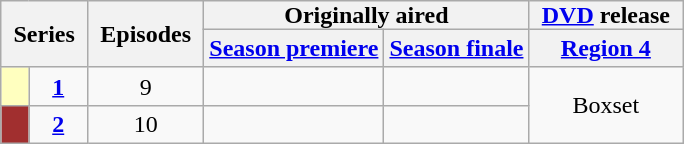<table class="wikitable" style="text-align: center;">
<tr>
<th style="padding: 0 8px;" rowspan="2" colspan="2">Series</th>
<th style="padding: 0 8px;" rowspan="2">Episodes</th>
<th style="padding: 0 8px;" colspan="2">Originally aired</th>
<th style="padding: 0 8px;"><a href='#'>DVD</a> release</th>
</tr>
<tr>
<th><a href='#'>Season premiere</a></th>
<th><a href='#'>Season finale</a></th>
<th><a href='#'>Region 4</a></th>
</tr>
<tr>
<td style="background-color:#FFFFBF;"></td>
<td><strong><a href='#'>1</a></strong></td>
<td>9</td>
<td></td>
<td></td>
<td rowspan="2">Boxset<br></td>
</tr>
<tr>
<td style="background-color:#A12F2F;"></td>
<td><strong><a href='#'>2</a></strong></td>
<td>10</td>
<td></td>
<td></td>
</tr>
</table>
